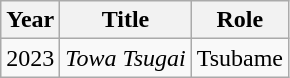<table class="wikitable sortable">
<tr>
<th>Year</th>
<th>Title</th>
<th>Role</th>
</tr>
<tr>
<td rowspan="1">2023</td>
<td><em>Towa Tsugai</em></td>
<td>Tsubame</td>
</tr>
</table>
